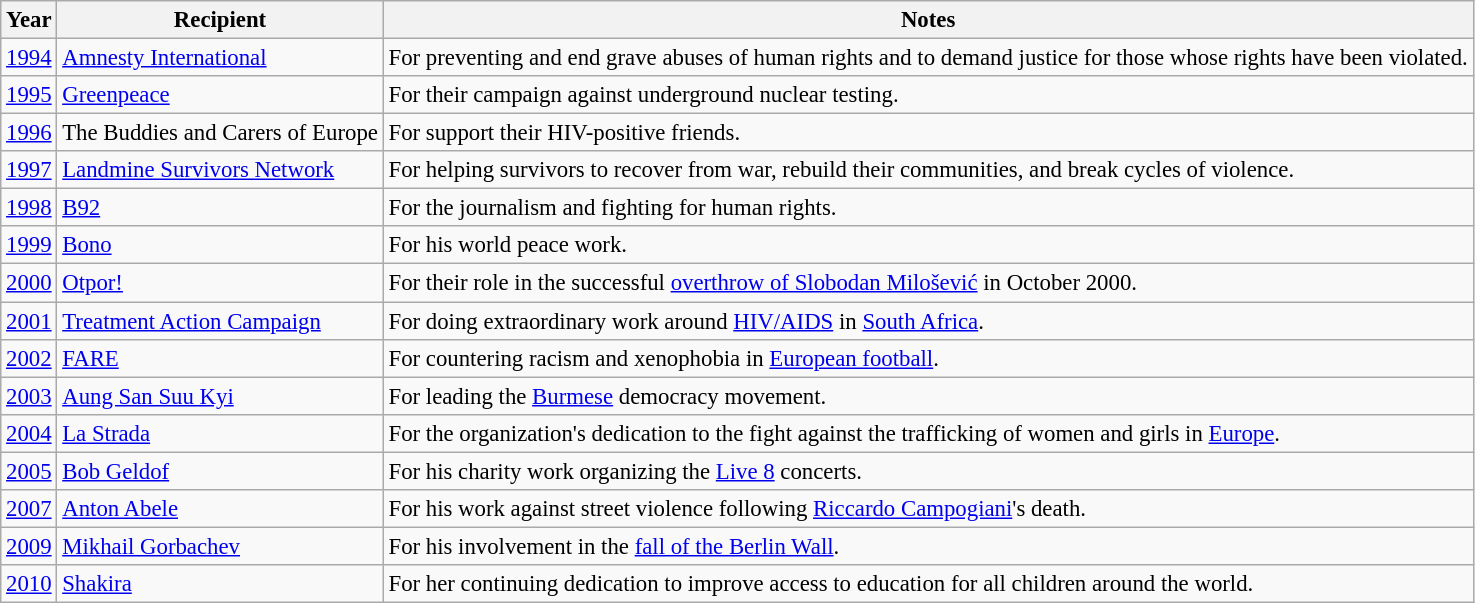<table class="wikitable" style="font-size:95%; width="90%;">
<tr>
<th>Year</th>
<th>Recipient</th>
<th>Notes</th>
</tr>
<tr>
<td><a href='#'>1994</a></td>
<td><a href='#'>Amnesty International</a></td>
<td>For preventing and end grave abuses of human rights and to demand justice for those whose rights have been violated.</td>
</tr>
<tr>
<td><a href='#'>1995</a></td>
<td><a href='#'>Greenpeace</a></td>
<td>For their campaign against underground nuclear testing.</td>
</tr>
<tr>
<td><a href='#'>1996</a></td>
<td>The Buddies and Carers of Europe</td>
<td>For support their HIV-positive friends.</td>
</tr>
<tr>
<td><a href='#'>1997</a></td>
<td><a href='#'>Landmine Survivors Network</a></td>
<td>For helping survivors to recover from war, rebuild their communities, and break cycles of violence.</td>
</tr>
<tr>
<td><a href='#'>1998</a></td>
<td><a href='#'>B92</a></td>
<td>For the journalism and fighting for human rights.</td>
</tr>
<tr>
<td><a href='#'>1999</a></td>
<td><a href='#'>Bono</a></td>
<td>For his world peace work.</td>
</tr>
<tr>
<td><a href='#'>2000</a></td>
<td><a href='#'>Otpor!</a></td>
<td>For their role in the successful <a href='#'>overthrow of Slobodan Milošević</a> in October 2000.</td>
</tr>
<tr>
<td><a href='#'>2001</a></td>
<td><a href='#'>Treatment Action Campaign</a></td>
<td>For doing extraordinary work around <a href='#'>HIV/AIDS</a> in <a href='#'>South Africa</a>.</td>
</tr>
<tr>
<td><a href='#'>2002</a></td>
<td><a href='#'>FARE</a></td>
<td>For countering racism and xenophobia in <a href='#'>European football</a>.</td>
</tr>
<tr>
<td><a href='#'>2003</a></td>
<td><a href='#'>Aung San Suu Kyi</a></td>
<td>For leading the <a href='#'>Burmese</a> democracy movement.</td>
</tr>
<tr>
<td><a href='#'>2004</a></td>
<td><a href='#'>La Strada</a></td>
<td>For the organization's dedication to the fight against the trafficking of women and girls in <a href='#'>Europe</a>.</td>
</tr>
<tr>
<td><a href='#'>2005</a></td>
<td><a href='#'>Bob Geldof</a></td>
<td>For his charity work organizing the <a href='#'>Live 8</a> concerts.</td>
</tr>
<tr>
<td><a href='#'>2007</a></td>
<td><a href='#'>Anton Abele</a></td>
<td>For his work against street violence following <a href='#'>Riccardo Campogiani</a>'s death.</td>
</tr>
<tr>
<td><a href='#'>2009</a></td>
<td><a href='#'>Mikhail Gorbachev</a></td>
<td>For his involvement in the <a href='#'>fall of the Berlin Wall</a>.</td>
</tr>
<tr>
<td><a href='#'>2010</a></td>
<td><a href='#'>Shakira</a></td>
<td>For her continuing dedication to improve access to education for all children around the world.</td>
</tr>
</table>
